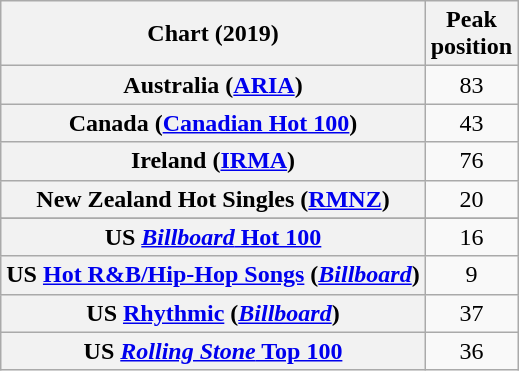<table class="wikitable sortable plainrowheaders" style="text-align:center">
<tr>
<th scope="col">Chart (2019)</th>
<th scope="col">Peak<br>position</th>
</tr>
<tr>
<th scope="row">Australia (<a href='#'>ARIA</a>)</th>
<td>83</td>
</tr>
<tr>
<th scope="row">Canada (<a href='#'>Canadian Hot 100</a>)</th>
<td>43</td>
</tr>
<tr>
<th scope="row">Ireland (<a href='#'>IRMA</a>)</th>
<td>76</td>
</tr>
<tr>
<th scope="row">New Zealand Hot Singles (<a href='#'>RMNZ</a>)</th>
<td>20</td>
</tr>
<tr>
</tr>
<tr>
</tr>
<tr>
<th scope="row">US <a href='#'><em>Billboard</em> Hot 100</a></th>
<td>16</td>
</tr>
<tr>
<th scope="row">US <a href='#'>Hot R&B/Hip-Hop Songs</a> (<em><a href='#'>Billboard</a></em>)</th>
<td>9</td>
</tr>
<tr>
<th scope="row">US <a href='#'>Rhythmic</a> (<em><a href='#'>Billboard</a></em>)</th>
<td>37</td>
</tr>
<tr>
<th scope="row">US <a href='#'><em>Rolling Stone</em> Top 100</a></th>
<td>36</td>
</tr>
</table>
